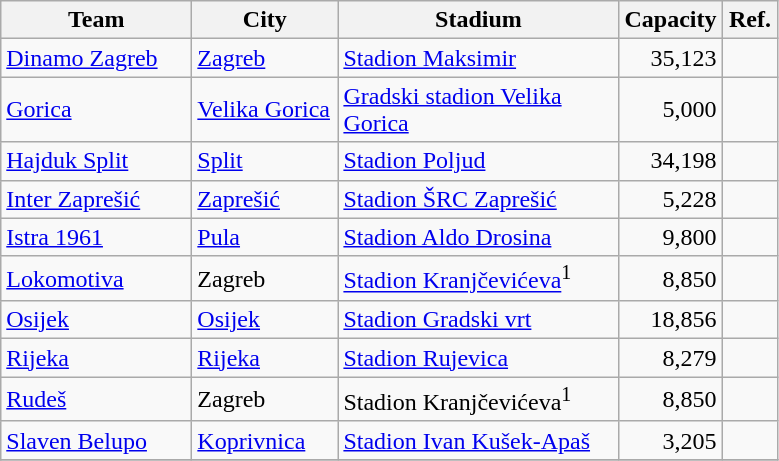<table class="wikitable sortable">
<tr>
<th width="120">Team</th>
<th width="90">City</th>
<th width="180">Stadium</th>
<th width="60">Capacity</th>
<th width="30">Ref.</th>
</tr>
<tr>
<td><a href='#'>Dinamo Zagreb</a></td>
<td><a href='#'>Zagreb</a></td>
<td><a href='#'>Stadion Maksimir</a></td>
<td align="right">35,123</td>
<td></td>
</tr>
<tr>
<td><a href='#'>Gorica</a></td>
<td><a href='#'>Velika Gorica</a></td>
<td><a href='#'>Gradski stadion Velika Gorica</a></td>
<td align="right">5,000</td>
<td></td>
</tr>
<tr>
<td><a href='#'>Hajduk Split</a></td>
<td><a href='#'>Split</a></td>
<td><a href='#'>Stadion Poljud</a></td>
<td align="right">34,198</td>
<td></td>
</tr>
<tr>
<td><a href='#'>Inter Zaprešić</a></td>
<td><a href='#'>Zaprešić</a></td>
<td><a href='#'>Stadion ŠRC Zaprešić</a></td>
<td align="right">5,228</td>
<td></td>
</tr>
<tr>
<td><a href='#'>Istra 1961</a></td>
<td><a href='#'>Pula</a></td>
<td><a href='#'>Stadion Aldo Drosina</a></td>
<td align="right">9,800</td>
<td></td>
</tr>
<tr>
<td><a href='#'>Lokomotiva</a></td>
<td>Zagreb</td>
<td><a href='#'>Stadion Kranjčevićeva</a><sup>1</sup></td>
<td align="right">8,850</td>
<td></td>
</tr>
<tr>
<td><a href='#'>Osijek</a></td>
<td><a href='#'>Osijek</a></td>
<td><a href='#'>Stadion Gradski vrt</a></td>
<td align="right">18,856</td>
<td></td>
</tr>
<tr>
<td><a href='#'>Rijeka</a></td>
<td><a href='#'>Rijeka</a></td>
<td><a href='#'>Stadion Rujevica</a></td>
<td align="right">8,279</td>
<td></td>
</tr>
<tr>
<td><a href='#'>Rudeš</a></td>
<td>Zagreb</td>
<td>Stadion Kranjčevićeva<sup>1</sup></td>
<td align="right">8,850</td>
<td></td>
</tr>
<tr>
<td><a href='#'>Slaven Belupo</a></td>
<td><a href='#'>Koprivnica</a></td>
<td><a href='#'>Stadion Ivan Kušek-Apaš</a></td>
<td align="right">3,205</td>
<td></td>
</tr>
<tr>
</tr>
</table>
